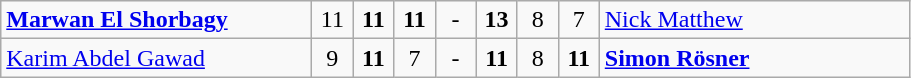<table class="wikitable">
<tr>
<td width=200> <strong><a href='#'>Marwan El Shorbagy</a></strong></td>
<td style="width:20px; text-align:center;">11</td>
<td style="width:20px; text-align:center;"><strong>11</strong></td>
<td style="width:20px; text-align:center;"><strong>11</strong></td>
<td style="width:20px; text-align:center;">-</td>
<td style="width:20px; text-align:center;"><strong>13</strong></td>
<td style="width:20px; text-align:center;">8</td>
<td style="width:20px; text-align:center;">7</td>
<td width=200> <a href='#'>Nick Matthew</a></td>
</tr>
<tr>
<td> <a href='#'>Karim Abdel Gawad</a></td>
<td style="text-align:center;">9</td>
<td style="text-align:center;"><strong>11</strong></td>
<td style="text-align:center;">7</td>
<td style="text-align:center;">-</td>
<td style="text-align:center;"><strong>11</strong></td>
<td style="text-align:center;">8</td>
<td style="text-align:center;"><strong>11</strong></td>
<td width=200> <strong><a href='#'>Simon Rösner</a></strong></td>
</tr>
</table>
